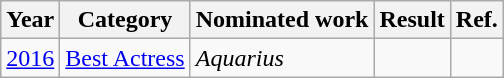<table class="wikitable sortable">
<tr>
<th>Year</th>
<th>Category</th>
<th>Nominated work</th>
<th>Result</th>
<th>Ref.</th>
</tr>
<tr>
<td><a href='#'>2016</a></td>
<td><a href='#'>Best Actress</a></td>
<td><em>Aquarius</em></td>
<td></td>
<td></td>
</tr>
</table>
